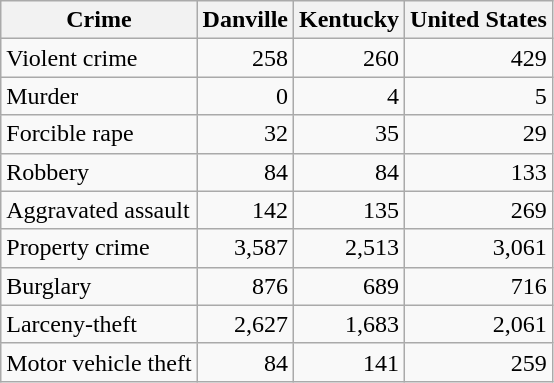<table class="wikitable">
<tr>
<th>Crime</th>
<th>Danville</th>
<th>Kentucky</th>
<th>United States</th>
</tr>
<tr>
<td>Violent crime</td>
<td align="right">258</td>
<td align="right">260</td>
<td align="right">429</td>
</tr>
<tr>
<td>Murder</td>
<td align="right">0</td>
<td align="right">4</td>
<td align="right">5</td>
</tr>
<tr>
<td>Forcible rape</td>
<td align="right">32</td>
<td align="right">35</td>
<td align="right">29</td>
</tr>
<tr>
<td>Robbery</td>
<td align="right">84</td>
<td align="right">84</td>
<td align="right">133</td>
</tr>
<tr>
<td>Aggravated assault</td>
<td align="right">142</td>
<td align="right">135</td>
<td align="right">269</td>
</tr>
<tr>
<td>Property crime</td>
<td align="right">3,587</td>
<td align="right">2,513</td>
<td align="right">3,061</td>
</tr>
<tr>
<td>Burglary</td>
<td align="right">876</td>
<td align="right">689</td>
<td align="right">716</td>
</tr>
<tr>
<td>Larceny-theft</td>
<td align="right">2,627</td>
<td align="right">1,683</td>
<td align="right">2,061</td>
</tr>
<tr>
<td>Motor vehicle theft</td>
<td align="right">84</td>
<td align="right">141</td>
<td align="right">259</td>
</tr>
</table>
